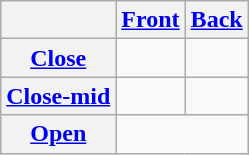<table class="wikitable" style="text-align:center;">
<tr>
<th></th>
<th><a href='#'>Front</a></th>
<th><a href='#'>Back</a></th>
</tr>
<tr>
<th><a href='#'>Close</a></th>
<td></td>
<td></td>
</tr>
<tr>
<th><a href='#'>Close-mid</a></th>
<td></td>
<td></td>
</tr>
<tr>
<th><a href='#'>Open</a></th>
<td colspan="2"></td>
</tr>
</table>
